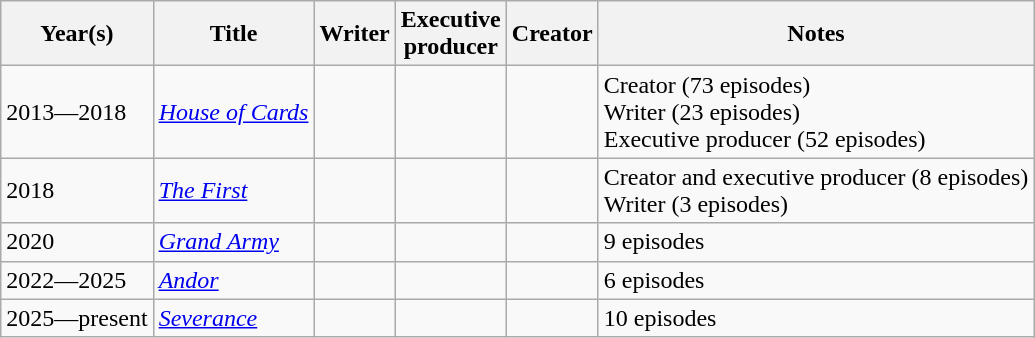<table class="wikitable sortable">
<tr>
<th>Year(s)</th>
<th>Title</th>
<th>Writer</th>
<th>Executive<br>producer</th>
<th>Creator</th>
<th>Notes</th>
</tr>
<tr>
<td>2013—2018</td>
<td><em><a href='#'>House of Cards</a></em></td>
<td></td>
<td></td>
<td></td>
<td>Creator (73 episodes)<br>Writer (23 episodes)<br>Executive producer (52 episodes)</td>
</tr>
<tr>
<td>2018</td>
<td><em><a href='#'>The First</a></em></td>
<td></td>
<td></td>
<td></td>
<td>Creator and executive producer (8 episodes)<br>Writer (3 episodes)</td>
</tr>
<tr>
<td>2020</td>
<td><em><a href='#'>Grand Army</a></em></td>
<td></td>
<td></td>
<td></td>
<td>9 episodes</td>
</tr>
<tr>
<td>2022—2025</td>
<td><em><a href='#'>Andor</a></em></td>
<td></td>
<td></td>
<td></td>
<td>6 episodes</td>
</tr>
<tr>
<td>2025—present</td>
<td><em><a href='#'>Severance</a></em></td>
<td></td>
<td></td>
<td></td>
<td>10 episodes</td>
</tr>
</table>
